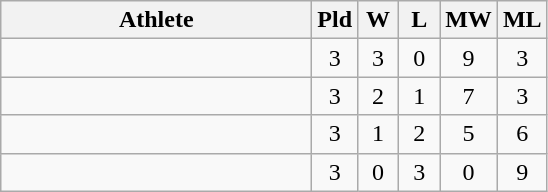<table class="wikitable" style="text-align:center">
<tr>
<th width=200>Athlete</th>
<th width=20>Pld</th>
<th width=20>W</th>
<th width=20>L</th>
<th width=20>MW</th>
<th width=20>ML</th>
</tr>
<tr>
<td style="text-align:left"></td>
<td>3</td>
<td>3</td>
<td>0</td>
<td>9</td>
<td>3</td>
</tr>
<tr>
<td style="text-align:left"></td>
<td>3</td>
<td>2</td>
<td>1</td>
<td>7</td>
<td>3</td>
</tr>
<tr>
<td style="text-align:left"></td>
<td>3</td>
<td>1</td>
<td>2</td>
<td>5</td>
<td>6</td>
</tr>
<tr>
<td style="text-align:left"></td>
<td>3</td>
<td>0</td>
<td>3</td>
<td>0</td>
<td>9</td>
</tr>
</table>
